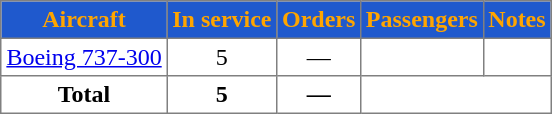<table class="toccolours" border="1" cellpadding="3" style="margin:1em auto; border-collapse:collapse;text-align:center">
<tr style="background-color:#1F59CD;color:orange;">
<th>Aircraft</th>
<th>In service</th>
<th>Orders</th>
<th>Passengers</th>
<th>Notes</th>
</tr>
<tr>
<td><a href='#'>Boeing 737-300</a></td>
<td>5</td>
<td>—</td>
<td></td>
<td></td>
</tr>
<tr>
<th>Total</th>
<th>5</th>
<th>—</th>
<th colspan="4"></th>
</tr>
</table>
